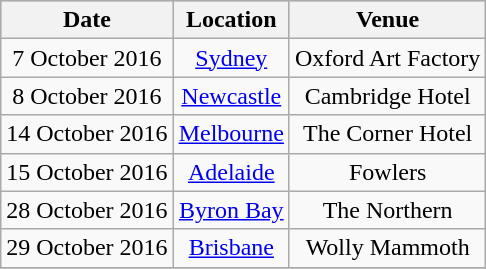<table class="wikitable" style="text-align:center;">
<tr bgcolor="#CCCCCC">
<th>Date</th>
<th>Location</th>
<th>Venue</th>
</tr>
<tr>
<td>7 October 2016</td>
<td><a href='#'>Sydney</a></td>
<td>Oxford Art Factory</td>
</tr>
<tr>
<td>8 October 2016</td>
<td><a href='#'>Newcastle</a></td>
<td>Cambridge Hotel</td>
</tr>
<tr>
<td>14 October 2016</td>
<td><a href='#'>Melbourne</a></td>
<td>The Corner Hotel</td>
</tr>
<tr>
<td>15 October 2016</td>
<td><a href='#'>Adelaide</a></td>
<td>Fowlers</td>
</tr>
<tr>
<td>28 October 2016</td>
<td><a href='#'>Byron Bay</a></td>
<td>The Northern</td>
</tr>
<tr>
<td>29 October 2016</td>
<td><a href='#'>Brisbane</a></td>
<td>Wolly Mammoth</td>
</tr>
<tr>
</tr>
</table>
